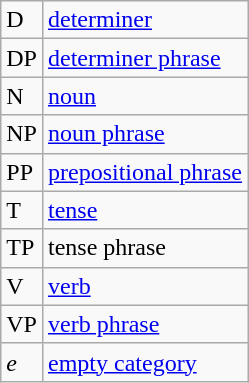<table class="wikitable">
<tr>
<td>D</td>
<td><a href='#'>determiner</a></td>
</tr>
<tr>
<td>DP</td>
<td><a href='#'>determiner phrase</a></td>
</tr>
<tr>
<td>N</td>
<td><a href='#'>noun</a></td>
</tr>
<tr>
<td>NP</td>
<td><a href='#'>noun phrase</a></td>
</tr>
<tr>
<td>PP</td>
<td><a href='#'>prepositional phrase</a></td>
</tr>
<tr>
<td>T</td>
<td><a href='#'>tense</a></td>
</tr>
<tr>
<td>TP</td>
<td>tense phrase</td>
</tr>
<tr>
<td>V</td>
<td><a href='#'>verb</a></td>
</tr>
<tr>
<td>VP</td>
<td><a href='#'>verb phrase</a></td>
</tr>
<tr>
<td><em>e</em></td>
<td><a href='#'>empty category</a></td>
</tr>
</table>
